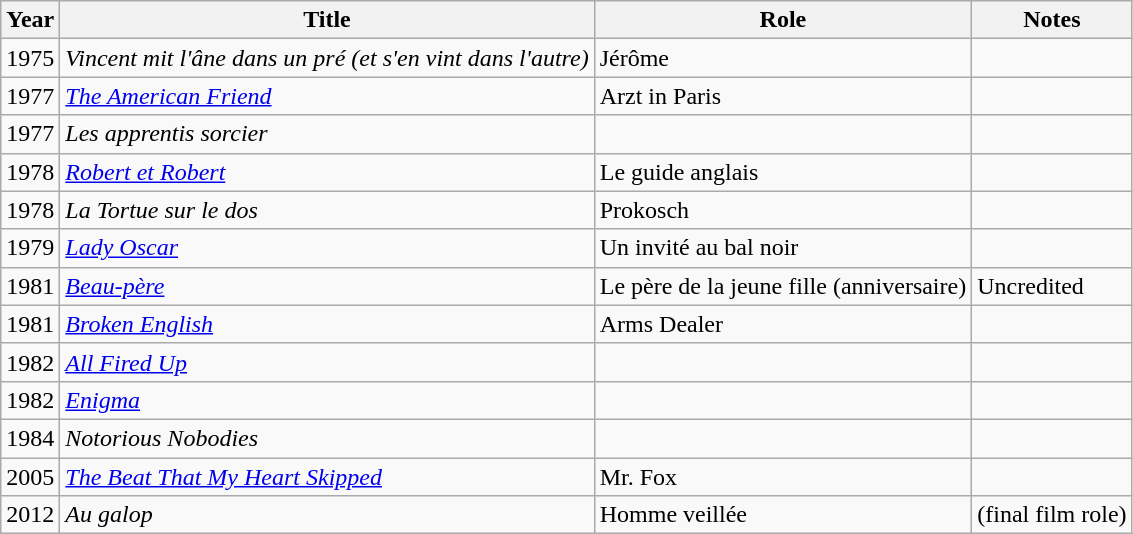<table class="wikitable">
<tr>
<th>Year</th>
<th>Title</th>
<th>Role</th>
<th>Notes</th>
</tr>
<tr>
<td>1975</td>
<td><em>Vincent mit l'âne dans un pré (et s'en vint dans l'autre)</em></td>
<td>Jérôme</td>
<td></td>
</tr>
<tr>
<td>1977</td>
<td><em><a href='#'>The American Friend</a></em></td>
<td>Arzt in Paris</td>
<td></td>
</tr>
<tr>
<td>1977</td>
<td><em>Les apprentis sorcier</em></td>
<td></td>
<td></td>
</tr>
<tr>
<td>1978</td>
<td><em><a href='#'>Robert et Robert</a></em></td>
<td>Le guide anglais</td>
<td></td>
</tr>
<tr>
<td>1978</td>
<td><em>La Tortue sur le dos</em></td>
<td>Prokosch</td>
<td></td>
</tr>
<tr>
<td>1979</td>
<td><em><a href='#'>Lady Oscar</a></em></td>
<td>Un invité au bal noir</td>
<td></td>
</tr>
<tr>
<td>1981</td>
<td><em><a href='#'>Beau-père</a></em></td>
<td>Le père de la jeune fille (anniversaire)</td>
<td>Uncredited</td>
</tr>
<tr>
<td>1981</td>
<td><em><a href='#'>Broken English</a></em></td>
<td>Arms Dealer</td>
<td></td>
</tr>
<tr>
<td>1982</td>
<td><em><a href='#'>All Fired Up</a></em></td>
<td></td>
<td></td>
</tr>
<tr>
<td>1982</td>
<td><em><a href='#'>Enigma</a></em></td>
<td></td>
<td></td>
</tr>
<tr>
<td>1984</td>
<td><em>Notorious Nobodies</em></td>
<td></td>
<td></td>
</tr>
<tr>
<td>2005</td>
<td><em><a href='#'>The Beat That My Heart Skipped</a></em></td>
<td>Mr. Fox</td>
<td></td>
</tr>
<tr>
<td>2012</td>
<td><em>Au galop</em></td>
<td>Homme veillée</td>
<td>(final film role)</td>
</tr>
</table>
